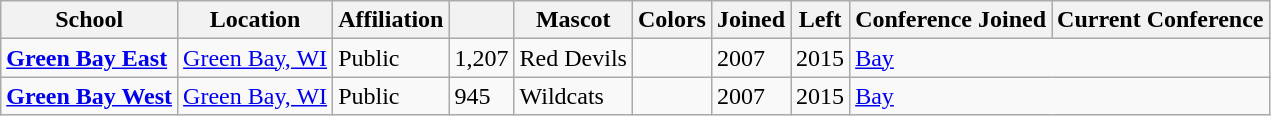<table class="wikitable sortable">
<tr>
<th>School</th>
<th>Location</th>
<th>Affiliation</th>
<th></th>
<th>Mascot</th>
<th>Colors</th>
<th>Joined</th>
<th>Left</th>
<th>Conference Joined</th>
<th>Current Conference</th>
</tr>
<tr>
<td><a href='#'><strong>Green Bay East</strong></a></td>
<td><a href='#'>Green Bay, WI</a></td>
<td>Public</td>
<td>1,207</td>
<td>Red Devils</td>
<td> </td>
<td>2007</td>
<td>2015</td>
<td colspan="2"><a href='#'>Bay</a></td>
</tr>
<tr>
<td><a href='#'><strong>Green Bay West</strong></a></td>
<td><a href='#'>Green Bay, WI</a></td>
<td>Public</td>
<td>945</td>
<td>Wildcats</td>
<td> </td>
<td>2007</td>
<td>2015</td>
<td colspan="2"><a href='#'>Bay</a></td>
</tr>
</table>
